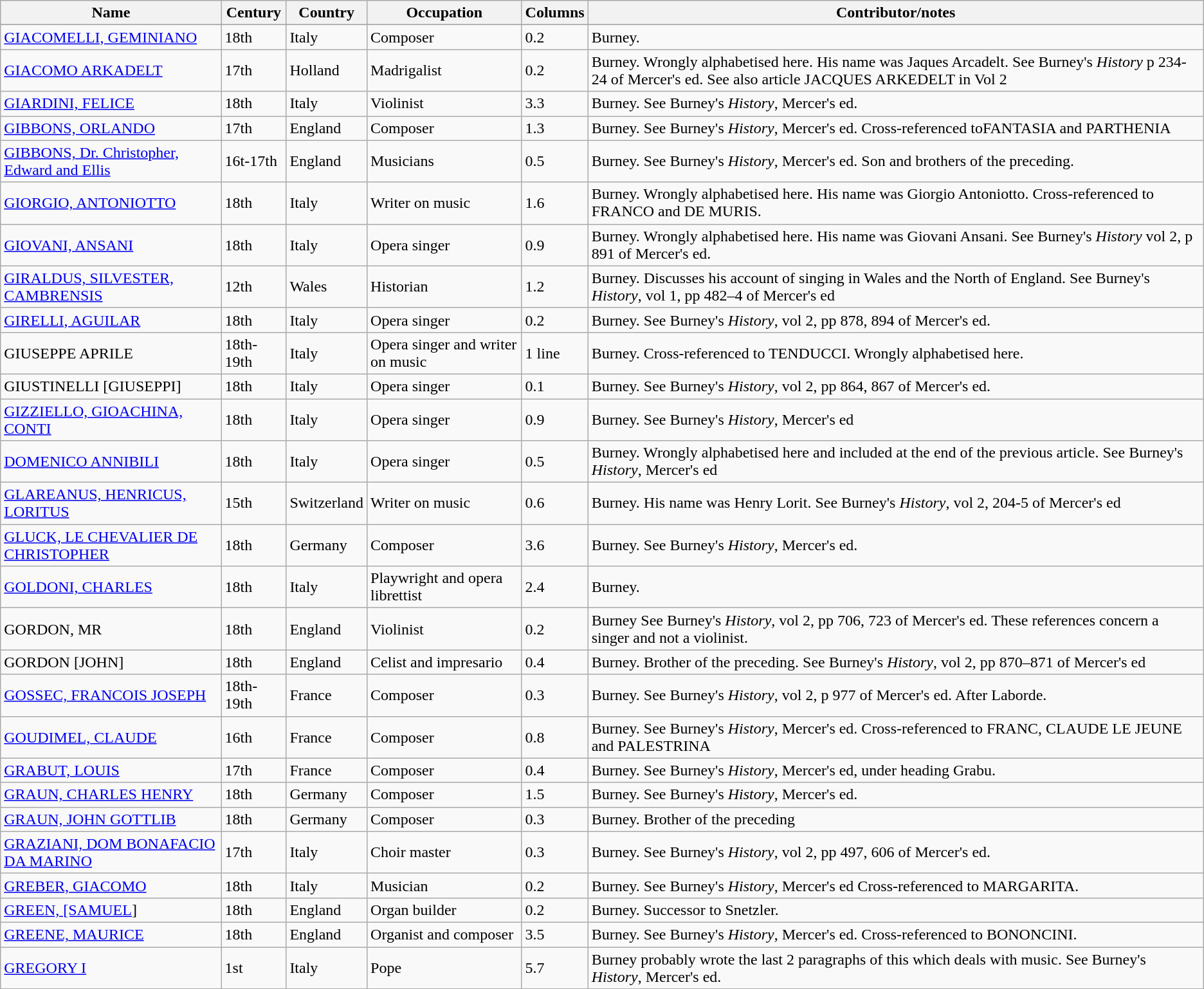<table class="wikitable">
<tr>
<th>Name</th>
<th>Century</th>
<th>Country</th>
<th>Occupation</th>
<th>Columns</th>
<th>Contributor/notes</th>
</tr>
<tr |>
</tr>
<tr>
<td><a href='#'>GIACOMELLI, GEMINIANO</a></td>
<td>18th</td>
<td>Italy</td>
<td>Composer</td>
<td>0.2</td>
<td>Burney.</td>
</tr>
<tr>
<td><a href='#'>GIACOMO ARKADELT</a></td>
<td>17th</td>
<td>Holland</td>
<td>Madrigalist</td>
<td>0.2</td>
<td>Burney. Wrongly alphabetised here. His name was Jaques Arcadelt. See Burney's <em>History</em> p 234-24 of Mercer's ed. See also article JACQUES ARKEDELT in Vol 2</td>
</tr>
<tr>
<td><a href='#'>GIARDINI, FELICE</a></td>
<td>18th</td>
<td>Italy</td>
<td>Violinist</td>
<td>3.3</td>
<td>Burney. See Burney's <em>History</em>, Mercer's ed.</td>
</tr>
<tr>
<td><a href='#'>GIBBONS, ORLANDO</a></td>
<td>17th</td>
<td>England</td>
<td>Composer</td>
<td>1.3</td>
<td>Burney. See Burney's <em>History</em>, Mercer's ed. Cross-referenced toFANTASIA and PARTHENIA</td>
</tr>
<tr>
<td><a href='#'>GIBBONS, Dr. Christopher, Edward and Ellis</a></td>
<td>16t-17th</td>
<td>England</td>
<td>Musicians</td>
<td>0.5</td>
<td>Burney. See Burney's <em>History</em>, Mercer's ed. Son and brothers of the preceding.</td>
</tr>
<tr>
<td><a href='#'>GIORGIO, ANTONIOTTO</a></td>
<td>18th</td>
<td>Italy</td>
<td>Writer on music</td>
<td>1.6</td>
<td>Burney. Wrongly alphabetised here. His name was Giorgio Antoniotto. Cross-referenced to FRANCO and DE MURIS.</td>
</tr>
<tr>
<td><a href='#'>GIOVANI, ANSANI</a></td>
<td>18th</td>
<td>Italy</td>
<td>Opera singer</td>
<td>0.9</td>
<td>Burney. Wrongly alphabetised here. His name was Giovani Ansani. See Burney's <em>History</em> vol 2, p 891 of Mercer's ed.</td>
</tr>
<tr>
<td><a href='#'>GIRALDUS, SILVESTER, CAMBRENSIS</a></td>
<td>12th</td>
<td>Wales</td>
<td>Historian</td>
<td>1.2</td>
<td>Burney. Discusses his account of singing in Wales and the North of England. See Burney's <em>History</em>, vol 1, pp 482–4 of Mercer's ed</td>
</tr>
<tr>
<td><a href='#'>GIRELLI, AGUILAR</a></td>
<td>18th</td>
<td>Italy</td>
<td>Opera singer</td>
<td>0.2</td>
<td>Burney. See Burney's <em>History</em>, vol 2, pp 878, 894 of Mercer's ed.</td>
</tr>
<tr>
<td>GIUSEPPE APRILE</td>
<td>18th-19th</td>
<td>Italy</td>
<td>Opera singer and writer on music</td>
<td>1 line</td>
<td>Burney. Cross-referenced to TENDUCCI. Wrongly alphabetised here.</td>
</tr>
<tr>
<td>GIUSTINELLI [GIUSEPPI]</td>
<td>18th</td>
<td>Italy</td>
<td>Opera singer</td>
<td>0.1</td>
<td>Burney. See Burney's <em>History</em>, vol 2, pp 864, 867 of Mercer's ed.</td>
</tr>
<tr>
<td><a href='#'>GIZZIELLO, GIOACHINA, CONTI</a></td>
<td>18th</td>
<td>Italy</td>
<td>Opera singer</td>
<td>0.9</td>
<td>Burney. See Burney's <em>History</em>, Mercer's ed</td>
</tr>
<tr>
<td><a href='#'>DOMENICO ANNIBILI</a></td>
<td>18th</td>
<td>Italy</td>
<td>Opera singer</td>
<td>0.5</td>
<td>Burney. Wrongly alphabetised here and included at the end of the previous article. See Burney's <em>History</em>, Mercer's ed</td>
</tr>
<tr>
<td><a href='#'>GLAREANUS, HENRICUS, LORITUS</a></td>
<td>15th</td>
<td>Switzerland</td>
<td>Writer on music</td>
<td>0.6</td>
<td>Burney. His name was Henry Lorit. See Burney's <em>History</em>, vol 2,  204-5 of Mercer's ed</td>
</tr>
<tr>
<td><a href='#'>GLUCK, LE CHEVALIER DE CHRISTOPHER</a></td>
<td>18th</td>
<td>Germany</td>
<td>Composer</td>
<td>3.6</td>
<td>Burney. See Burney's <em>History</em>, Mercer's ed.</td>
</tr>
<tr>
<td><a href='#'>GOLDONI, CHARLES</a></td>
<td>18th</td>
<td>Italy</td>
<td>Playwright and opera librettist</td>
<td>2.4</td>
<td>Burney.</td>
</tr>
<tr>
<td>GORDON, MR</td>
<td>18th</td>
<td>England</td>
<td>Violinist</td>
<td>0.2</td>
<td>Burney See Burney's <em>History</em>, vol 2, pp 706, 723 of Mercer's ed. These references concern a singer and not a violinist.</td>
</tr>
<tr>
<td>GORDON [JOHN]</td>
<td>18th</td>
<td>England</td>
<td>Celist and impresario</td>
<td>0.4</td>
<td>Burney. Brother of the preceding. See Burney's <em>History</em>, vol 2,  pp 870–871 of Mercer's ed</td>
</tr>
<tr>
<td><a href='#'>GOSSEC, FRANCOIS JOSEPH</a></td>
<td>18th-19th</td>
<td>France</td>
<td>Composer</td>
<td>0.3</td>
<td>Burney. See Burney's <em>History</em>, vol 2, p 977 of Mercer's ed. After Laborde.</td>
</tr>
<tr>
<td><a href='#'>GOUDIMEL, CLAUDE</a></td>
<td>16th</td>
<td>France</td>
<td>Composer</td>
<td>0.8</td>
<td>Burney. See Burney's <em>History</em>, Mercer's ed. Cross-referenced to FRANC, CLAUDE LE JEUNE and PALESTRINA</td>
</tr>
<tr>
<td><a href='#'>GRABUT, LOUIS</a></td>
<td>17th</td>
<td>France</td>
<td>Composer</td>
<td>0.4</td>
<td>Burney. See Burney's <em>History</em>, Mercer's ed, under heading Grabu.</td>
</tr>
<tr>
<td><a href='#'>GRAUN, CHARLES HENRY</a></td>
<td>18th</td>
<td>Germany</td>
<td>Composer</td>
<td>1.5</td>
<td>Burney. See Burney's <em>History</em>, Mercer's ed.</td>
</tr>
<tr>
<td><a href='#'>GRAUN, JOHN GOTTLIB</a></td>
<td>18th</td>
<td>Germany</td>
<td>Composer</td>
<td>0.3</td>
<td>Burney. Brother of the preceding</td>
</tr>
<tr>
<td><a href='#'>GRAZIANI, DOM BONAFACIO DA MARINO</a></td>
<td>17th</td>
<td>Italy</td>
<td>Choir master</td>
<td>0.3</td>
<td>Burney. See Burney's <em>History</em>, vol 2, pp 497, 606 of Mercer's ed.</td>
</tr>
<tr>
<td><a href='#'>GREBER, GIACOMO</a></td>
<td>18th</td>
<td>Italy</td>
<td>Musician</td>
<td>0.2</td>
<td>Burney. See Burney's <em>History</em>, Mercer's ed Cross-referenced to MARGARITA.</td>
</tr>
<tr>
<td><a href='#'>GREEN, [SAMUEL</a>]</td>
<td>18th</td>
<td>England</td>
<td>Organ builder</td>
<td>0.2</td>
<td>Burney. Successor to Snetzler.</td>
</tr>
<tr>
<td><a href='#'>GREENE, MAURICE</a></td>
<td>18th</td>
<td>England</td>
<td>Organist and composer</td>
<td>3.5</td>
<td>Burney. See Burney's <em>History</em>, Mercer's ed. Cross-referenced to BONONCINI.</td>
</tr>
<tr>
<td><a href='#'>GREGORY I</a></td>
<td>1st</td>
<td>Italy</td>
<td>Pope</td>
<td>5.7</td>
<td>Burney probably wrote the last 2 paragraphs of this which deals with music. See Burney's <em>History</em>, Mercer's ed.</td>
</tr>
</table>
